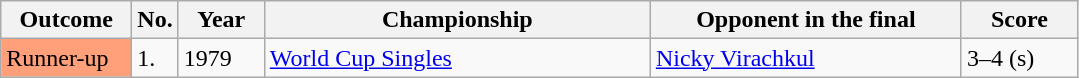<table class="sortable wikitable">
<tr>
<th width="80">Outcome</th>
<th width="20">No.</th>
<th width="50">Year</th>
<th style="width:250px;">Championship</th>
<th style="width:200px;">Opponent in the final</th>
<th width="70">Score</th>
</tr>
<tr>
<td style="background:#ffa07a;">Runner-up</td>
<td>1.</td>
<td>1979</td>
<td><a href='#'>World Cup Singles</a></td>
<td> <a href='#'>Nicky Virachkul</a></td>
<td>3–4 (s)</td>
</tr>
</table>
